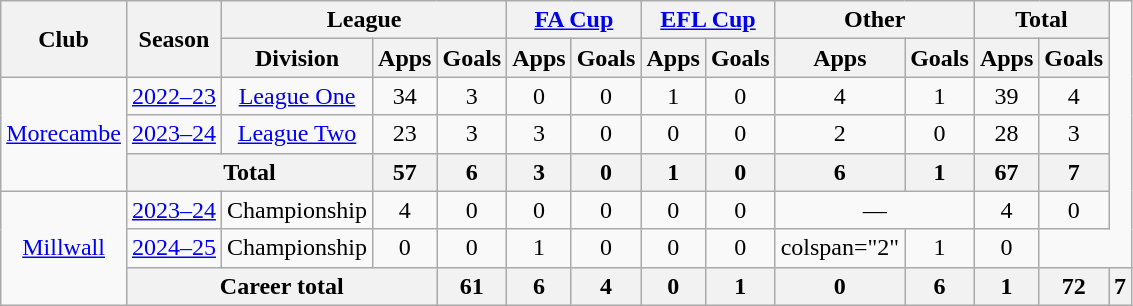<table class="wikitable" style="text-align:center">
<tr>
<th rowspan="2">Club</th>
<th rowspan="2">Season</th>
<th colspan="3">League</th>
<th colspan="2"><a href='#'>FA Cup</a></th>
<th colspan="2"><a href='#'>EFL Cup</a></th>
<th colspan="2">Other</th>
<th colspan="2">Total</th>
</tr>
<tr>
<th>Division</th>
<th>Apps</th>
<th>Goals</th>
<th>Apps</th>
<th>Goals</th>
<th>Apps</th>
<th>Goals</th>
<th>Apps</th>
<th>Goals</th>
<th>Apps</th>
<th>Goals</th>
</tr>
<tr>
<td rowspan="3"><a href='#'>Morecambe</a></td>
<td><a href='#'>2022–23</a></td>
<td><a href='#'>League One</a></td>
<td>34</td>
<td>3</td>
<td>0</td>
<td>0</td>
<td>1</td>
<td>0</td>
<td>4</td>
<td>1</td>
<td>39</td>
<td>4</td>
</tr>
<tr>
<td><a href='#'>2023–24</a></td>
<td><a href='#'>League Two</a></td>
<td>23</td>
<td>3</td>
<td>3</td>
<td>0</td>
<td>0</td>
<td>0</td>
<td>2</td>
<td>0</td>
<td>28</td>
<td>3</td>
</tr>
<tr>
<th colspan="2">Total</th>
<th>57</th>
<th>6</th>
<th>3</th>
<th>0</th>
<th>1</th>
<th>0</th>
<th>6</th>
<th>1</th>
<th>67</th>
<th>7</th>
</tr>
<tr>
<td rowspan="3"><a href='#'>Millwall</a></td>
<td><a href='#'>2023–24</a></td>
<td>Championship</td>
<td>4</td>
<td>0</td>
<td>0</td>
<td>0</td>
<td>0</td>
<td>0</td>
<td colspan="2">—</td>
<td>4</td>
<td>0</td>
</tr>
<tr>
<td><a href='#'>2024–25</a></td>
<td>Championship</td>
<td>0</td>
<td>0</td>
<td>1</td>
<td>0</td>
<td>0</td>
<td>0</td>
<td>colspan="2"</td>
<td>1</td>
<td>0</td>
</tr>
<tr>
<th colspan="3">Career total</th>
<th>61</th>
<th>6</th>
<th>4</th>
<th>0</th>
<th>1</th>
<th>0</th>
<th>6</th>
<th>1</th>
<th>72</th>
<th>7</th>
</tr>
</table>
